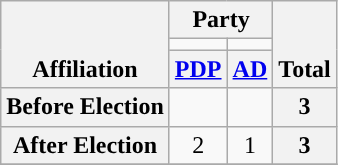<table class=wikitable style="text-align:center">
<tr style="vertical-align:bottom;">
<th rowspan=3>Affiliation</th>
<th colspan=2>Party</th>
<th rowspan=3>Total</th>
</tr>
<tr>
<td style="background-color:"></td>
<td style="background-color:"></td>
</tr>
<tr>
<th><a href='#'>PDP</a></th>
<th><a href='#'>AD</a></th>
</tr>
<tr>
<th>Before Election</th>
<td></td>
<td></td>
<th>3</th>
</tr>
<tr>
<th>After Election</th>
<td>2</td>
<td>1</td>
<th>3</th>
</tr>
<tr>
</tr>
</table>
